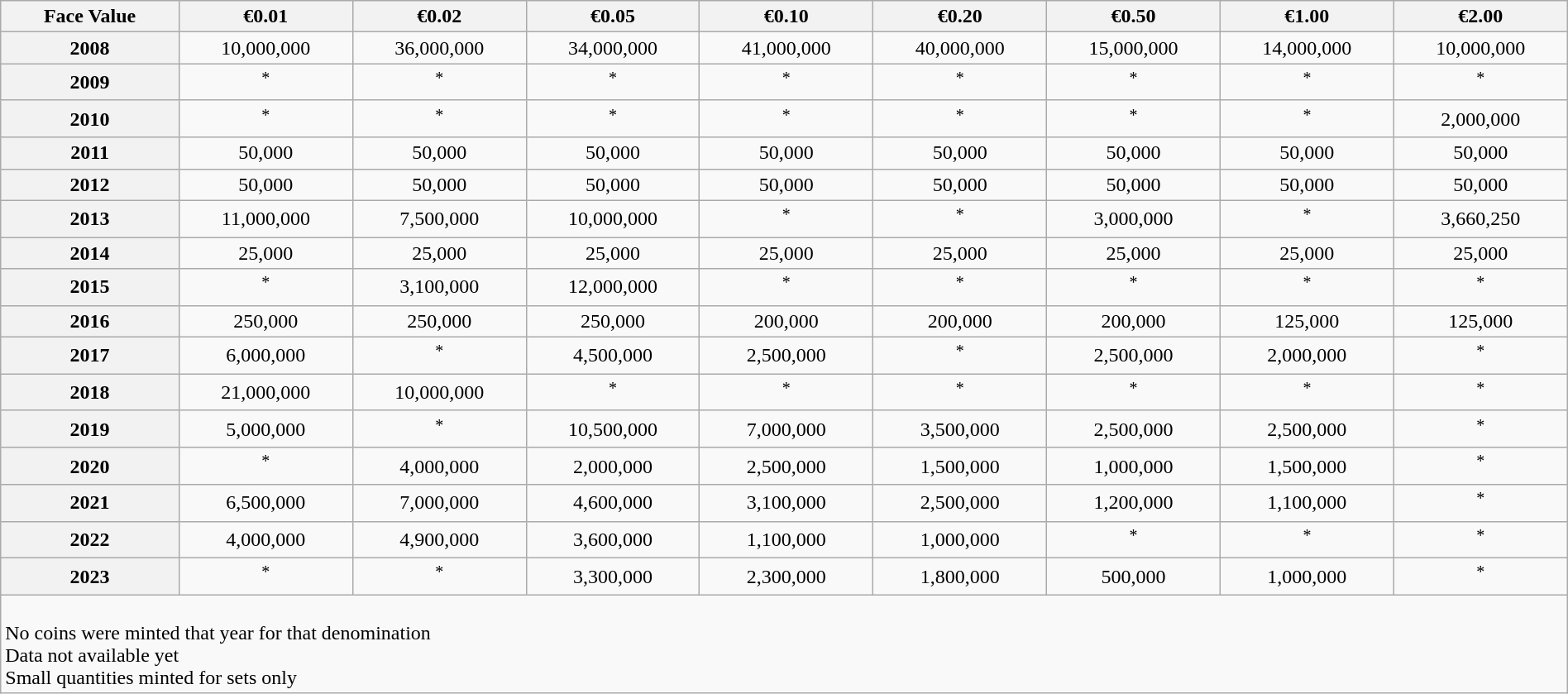<table class="wikitable" style="width:100%;text-align:center">
<tr>
<th>Face Value </th>
<th>€0.01</th>
<th>€0.02</th>
<th>€0.05</th>
<th>€0.10</th>
<th>€0.20</th>
<th>€0.50</th>
<th>€1.00</th>
<th>€2.00</th>
</tr>
<tr>
<th>2008</th>
<td>10,000,000</td>
<td>36,000,000</td>
<td>34,000,000</td>
<td>41,000,000</td>
<td>40,000,000</td>
<td>15,000,000</td>
<td>14,000,000</td>
<td>10,000,000</td>
</tr>
<tr>
<th>2009</th>
<td><sup>*</sup></td>
<td><sup>*</sup></td>
<td><sup>*</sup></td>
<td><sup>*</sup></td>
<td><sup>*</sup></td>
<td><sup>*</sup></td>
<td><sup>*</sup></td>
<td><sup>*</sup></td>
</tr>
<tr>
<th>2010</th>
<td><sup>*</sup></td>
<td><sup>*</sup></td>
<td><sup>*</sup></td>
<td><sup>*</sup></td>
<td><sup>*</sup></td>
<td><sup>*</sup></td>
<td><sup>*</sup></td>
<td>2,000,000</td>
</tr>
<tr>
<th>2011</th>
<td>50,000</td>
<td>50,000</td>
<td>50,000</td>
<td>50,000</td>
<td>50,000</td>
<td>50,000</td>
<td>50,000</td>
<td>50,000</td>
</tr>
<tr>
<th>2012</th>
<td>50,000</td>
<td>50,000</td>
<td>50,000</td>
<td>50,000</td>
<td>50,000</td>
<td>50,000</td>
<td>50,000</td>
<td>50,000</td>
</tr>
<tr>
<th>2013</th>
<td>11,000,000</td>
<td>7,500,000</td>
<td>10,000,000</td>
<td><sup>*</sup></td>
<td><sup>*</sup></td>
<td>3,000,000</td>
<td><sup>*</sup></td>
<td>3,660,250</td>
</tr>
<tr>
<th>2014</th>
<td>25,000</td>
<td>25,000</td>
<td>25,000</td>
<td>25,000</td>
<td>25,000</td>
<td>25,000</td>
<td>25,000</td>
<td>25,000</td>
</tr>
<tr>
<th>2015</th>
<td><sup>*</sup></td>
<td>3,100,000</td>
<td>12,000,000</td>
<td><sup>*</sup></td>
<td><sup>*</sup></td>
<td><sup>*</sup></td>
<td><sup>*</sup></td>
<td><sup>*</sup></td>
</tr>
<tr>
<th>2016</th>
<td>250,000</td>
<td>250,000</td>
<td>250,000</td>
<td>200,000</td>
<td>200,000</td>
<td>200,000</td>
<td>125,000</td>
<td>125,000</td>
</tr>
<tr>
<th>2017</th>
<td>6,000,000</td>
<td><sup>*</sup></td>
<td>4,500,000</td>
<td>2,500,000</td>
<td><sup>*</sup></td>
<td>2,500,000</td>
<td>2,000,000</td>
<td><sup>*</sup></td>
</tr>
<tr>
<th>2018</th>
<td>21,000,000</td>
<td>10,000,000</td>
<td><sup>*</sup></td>
<td><sup>*</sup></td>
<td><sup>*</sup></td>
<td><sup>*</sup></td>
<td><sup>*</sup></td>
<td><sup>*</sup></td>
</tr>
<tr>
<th>2019</th>
<td>5,000,000</td>
<td><sup>*</sup></td>
<td>10,500,000</td>
<td>7,000,000</td>
<td>3,500,000</td>
<td>2,500,000</td>
<td>2,500,000</td>
<td><sup>*</sup></td>
</tr>
<tr>
<th>2020</th>
<td><sup>*</sup></td>
<td>4,000,000</td>
<td>2,000,000</td>
<td>2,500,000</td>
<td>1,500,000</td>
<td>1,000,000</td>
<td>1,500,000</td>
<td><sup>*</sup></td>
</tr>
<tr>
<th>2021</th>
<td>6,500,000</td>
<td>7,000,000</td>
<td>4,600,000</td>
<td>3,100,000</td>
<td>2,500,000</td>
<td>1,200,000</td>
<td>1,100,000</td>
<td><sup>*</sup></td>
</tr>
<tr>
<th>2022</th>
<td>4,000,000</td>
<td>4,900,000</td>
<td>3,600,000</td>
<td>1,100,000</td>
<td>1,000,000</td>
<td><sup>*</sup></td>
<td><sup>*</sup></td>
<td><sup>*</sup></td>
</tr>
<tr>
<th>2023</th>
<td><sup>*</sup></td>
<td><sup>*</sup></td>
<td>3,300,000</td>
<td>2,300,000</td>
<td>1,800,000</td>
<td>500,000</td>
<td>1,000,000</td>
<td><sup>*</sup></td>
</tr>
<tr>
<td style="text-align:left;" colspan="9"><br> No coins were minted that year for that denomination<br> Data not available yet<br> Small quantities minted for sets only</td>
</tr>
</table>
